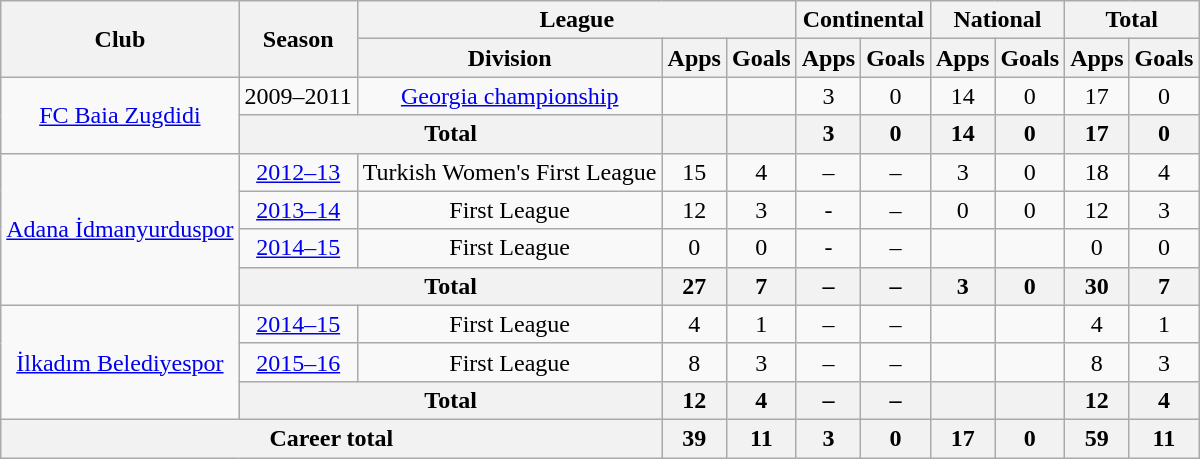<table class="wikitable" style="text-align: center;">
<tr>
<th rowspan=2>Club</th>
<th rowspan=2>Season</th>
<th colspan=3>League</th>
<th colspan=2>Continental</th>
<th colspan=2>National</th>
<th colspan=2>Total</th>
</tr>
<tr>
<th>Division</th>
<th>Apps</th>
<th>Goals</th>
<th>Apps</th>
<th>Goals</th>
<th>Apps</th>
<th>Goals</th>
<th>Apps</th>
<th>Goals</th>
</tr>
<tr>
<td rowspan=2><a href='#'>FC Baia Zugdidi</a></td>
<td>2009–2011</td>
<td><a href='#'>Georgia championship</a></td>
<td></td>
<td></td>
<td>3</td>
<td>0</td>
<td>14</td>
<td>0</td>
<td>17</td>
<td>0</td>
</tr>
<tr>
<th colspan=2>Total</th>
<th></th>
<th></th>
<th>3</th>
<th>0</th>
<th>14</th>
<th>0</th>
<th>17</th>
<th>0</th>
</tr>
<tr>
<td rowspan=4><a href='#'>Adana İdmanyurduspor</a></td>
<td><a href='#'>2012–13</a></td>
<td>Turkish Women's First League</td>
<td>15</td>
<td>4</td>
<td>–</td>
<td>–</td>
<td>3</td>
<td>0</td>
<td>18</td>
<td>4</td>
</tr>
<tr>
<td><a href='#'>2013–14</a></td>
<td>First League</td>
<td>12</td>
<td>3</td>
<td>-</td>
<td>–</td>
<td>0</td>
<td>0</td>
<td>12</td>
<td>3</td>
</tr>
<tr>
<td><a href='#'>2014–15</a></td>
<td>First League</td>
<td>0</td>
<td>0</td>
<td>-</td>
<td>–</td>
<td></td>
<td></td>
<td>0</td>
<td>0</td>
</tr>
<tr>
<th colspan=2>Total</th>
<th>27</th>
<th>7</th>
<th>–</th>
<th>–</th>
<th>3</th>
<th>0</th>
<th>30</th>
<th>7</th>
</tr>
<tr>
<td rowspan=3><a href='#'>İlkadım Belediyespor</a></td>
<td><a href='#'>2014–15</a></td>
<td>First League</td>
<td>4</td>
<td>1</td>
<td>–</td>
<td>–</td>
<td></td>
<td></td>
<td>4</td>
<td>1</td>
</tr>
<tr>
<td><a href='#'>2015–16</a></td>
<td>First League</td>
<td>8</td>
<td>3</td>
<td>–</td>
<td>–</td>
<td></td>
<td></td>
<td>8</td>
<td>3</td>
</tr>
<tr>
<th colspan=2>Total</th>
<th>12</th>
<th>4</th>
<th>–</th>
<th>–</th>
<th></th>
<th></th>
<th>12</th>
<th>4</th>
</tr>
<tr>
<th colspan=3>Career total</th>
<th>39</th>
<th>11</th>
<th>3</th>
<th>0</th>
<th>17</th>
<th>0</th>
<th>59</th>
<th>11</th>
</tr>
</table>
